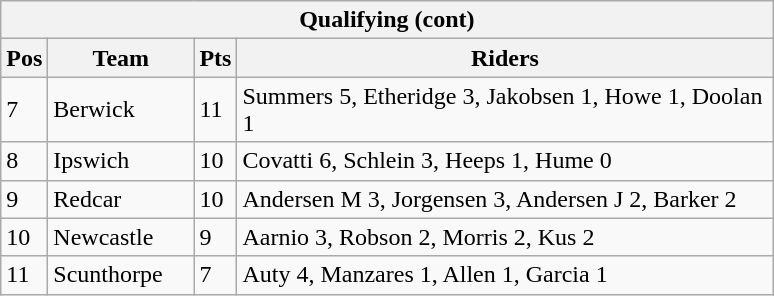<table class="wikitable">
<tr>
<th colspan="4">Qualifying (cont)</th>
</tr>
<tr>
<th width=20>Pos</th>
<th width=90>Team</th>
<th width=20>Pts</th>
<th width=350>Riders</th>
</tr>
<tr>
<td>7</td>
<td align=left>Berwick</td>
<td>11</td>
<td>Summers 5, Etheridge 3, Jakobsen 1, Howe 1, Doolan 1</td>
</tr>
<tr>
<td>8</td>
<td align=left>Ipswich</td>
<td>10</td>
<td>Covatti 6, Schlein 3, Heeps 1, Hume 0</td>
</tr>
<tr>
<td>9</td>
<td align=left>Redcar</td>
<td>10</td>
<td>Andersen M 3, Jorgensen 3, Andersen J 2, Barker 2</td>
</tr>
<tr>
<td>10</td>
<td align=left>Newcastle</td>
<td>9</td>
<td>Aarnio 3, Robson 2, Morris 2, Kus 2</td>
</tr>
<tr>
<td>11</td>
<td align=left>Scunthorpe</td>
<td>7</td>
<td>Auty 4, Manzares 1, Allen 1, Garcia 1</td>
</tr>
</table>
